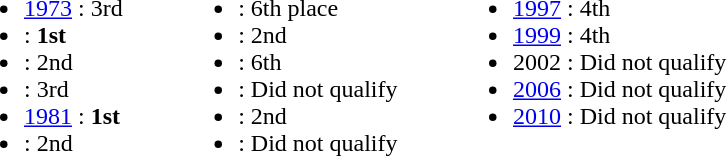<table border="0" cellpadding="2">
<tr valign="top">
<td><br><ul><li><a href='#'>1973</a> :  3rd</li><li> :  <strong>1st</strong></li><li> :  2nd</li><li> :  3rd</li><li><a href='#'>1981</a> :  <strong>1st</strong></li><li> :  2nd</li></ul></td>
<td style="width:25px;"> </td>
<td valign="top"><br><ul><li> : 6th place</li><li> :  2nd</li><li> : 6th</li><li> : Did not qualify</li><li> :  2nd</li><li> : Did not qualify</li></ul></td>
<td style="width:25px;"> </td>
<td valign="top"><br><ul><li><a href='#'>1997</a> : 4th</li><li><a href='#'>1999</a> : 4th</li><li>2002 : Did not qualify</li><li><a href='#'>2006</a> : Did not qualify</li><li><a href='#'>2010</a> : Did not qualify</li></ul></td>
</tr>
</table>
